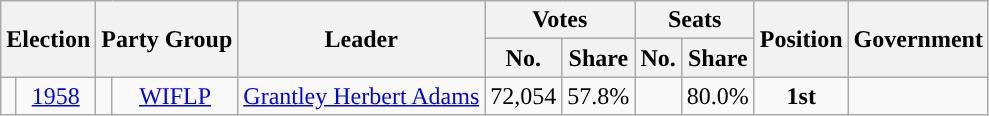<table class="wikitable" style="text-align:center">
<tr>
<th colspan="2" rowspan="2">Election</th>
<th colspan="3" rowspan="2">Party Group</th>
<th rowspan="2">Leader</th>
<th colspan="2">Votes</th>
<th colspan="2">Seats</th>
<th rowspan="2">Position</th>
<th rowspan="2">Government</th>
</tr>
<tr>
<th>No.</th>
<th>Share</th>
<th>No.</th>
<th>Share</th>
</tr>
<tr>
<td></td>
<td><a href='#'>1958</a></td>
<td colspan="2" style="background:"></td>
<td><a href='#'>WIFLP</a></td>
<td><a href='#'>Grantley Herbert Adams</a></td>
<td style="text-align:right;">72,054</td>
<td style="text-align:right;">57.8%</td>
<td></td>
<td style="text-align:right;">80.0%</td>
<td><strong>1st</strong></td>
<td></td>
</tr>
</table>
